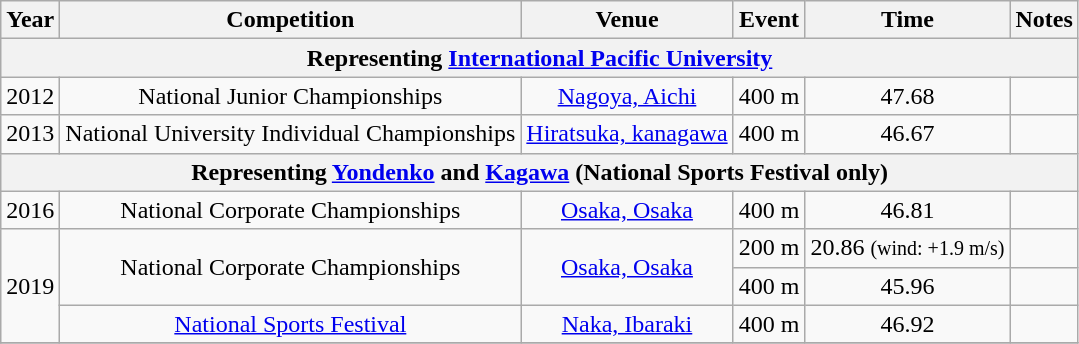<table class="wikitable sortable" style=text-align:center>
<tr>
<th>Year</th>
<th>Competition</th>
<th>Venue</th>
<th>Event</th>
<th>Time</th>
<th>Notes</th>
</tr>
<tr>
<th colspan="6">Representing <a href='#'>International Pacific University</a></th>
</tr>
<tr>
<td>2012</td>
<td>National Junior Championships</td>
<td><a href='#'>Nagoya, Aichi</a></td>
<td>400 m</td>
<td>47.68</td>
<td></td>
</tr>
<tr>
<td>2013</td>
<td>National University Individual Championships</td>
<td><a href='#'>Hiratsuka, kanagawa</a></td>
<td>400 m</td>
<td>46.67</td>
<td></td>
</tr>
<tr>
<th colspan="6">Representing <a href='#'>Yondenko</a> and  <a href='#'>Kagawa</a> (National Sports Festival only)</th>
</tr>
<tr>
<td>2016</td>
<td>National Corporate Championships</td>
<td><a href='#'>Osaka, Osaka</a></td>
<td>400 m</td>
<td>46.81</td>
<td></td>
</tr>
<tr>
<td rowspan=3>2019</td>
<td rowspan=2>National Corporate Championships</td>
<td rowspan=2><a href='#'>Osaka, Osaka</a></td>
<td>200 m</td>
<td>20.86 <small>(wind: +1.9 m/s)</small></td>
<td></td>
</tr>
<tr>
<td>400 m</td>
<td>45.96</td>
<td></td>
</tr>
<tr>
<td><a href='#'>National Sports Festival</a></td>
<td><a href='#'>Naka, Ibaraki</a></td>
<td>400 m</td>
<td>46.92</td>
<td></td>
</tr>
<tr>
</tr>
</table>
